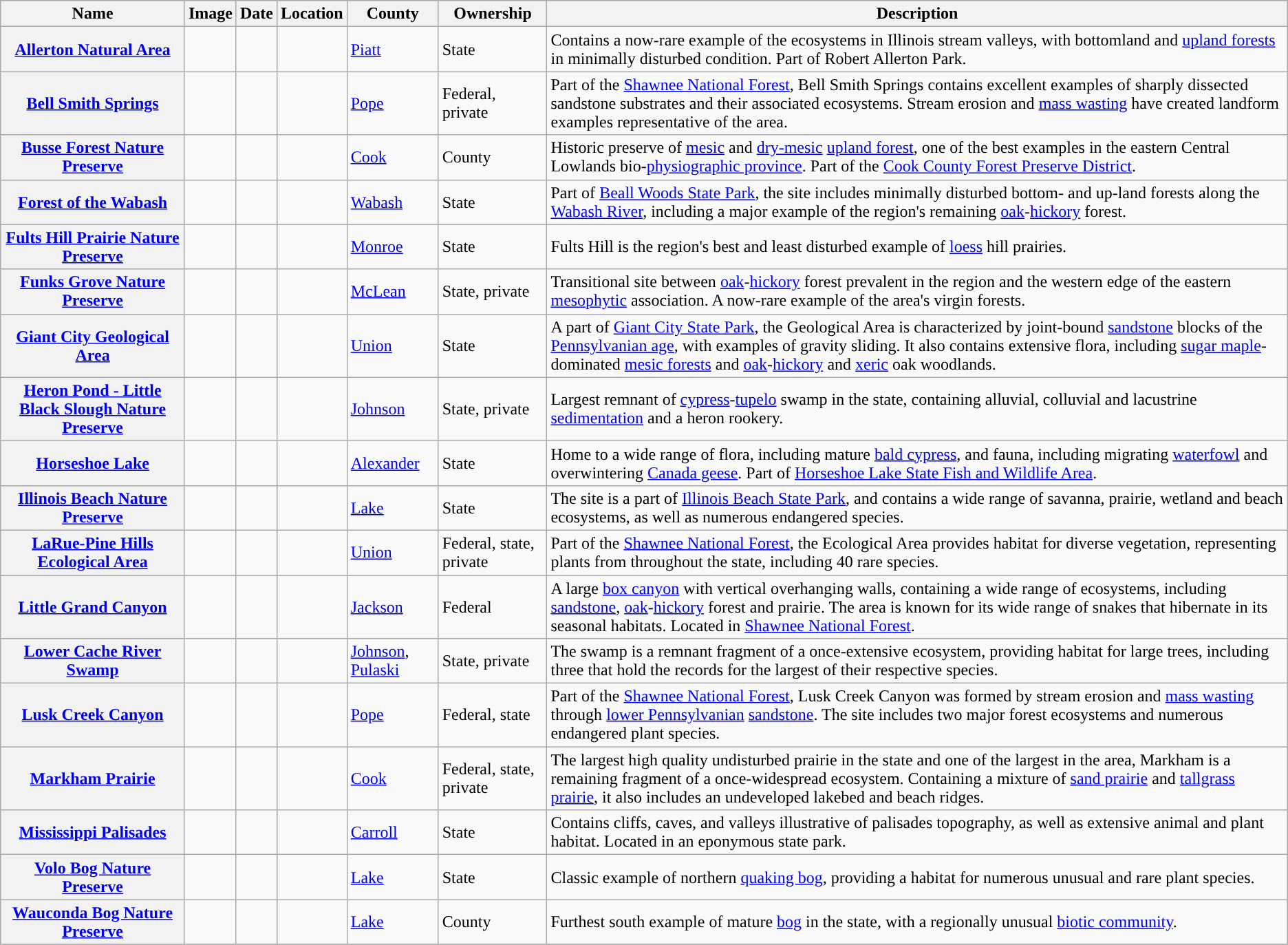<table class="wikitable sortable" align="center">
<tr>
<th scope="col" style="background-color:">Name</th>
<th scope="col" style="background-color:">Image</th>
<th scope="col" style="background-color:">Date</th>
<th scope="col" style="background-color:">Location</th>
<th scope="col" style="background-color:">County</th>
<th scope="col" style="background-color:">Ownership</th>
<th scope="col" style="background-color:">Description</th>
</tr>
<tr>
<th scope="row"><a href='#'>Allerton Natural Area</a></th>
<td></td>
<td></td>
<td></td>
<td><a href='#'>Piatt</a></td>
<td>State</td>
<td>Contains a now-rare example of the ecosystems in Illinois stream valleys, with bottomland and <a href='#'>upland forests</a> in minimally disturbed condition. Part of Robert Allerton Park.</td>
</tr>
<tr>
<th scope="row"><a href='#'>Bell Smith Springs</a></th>
<td></td>
<td></td>
<td></td>
<td><a href='#'>Pope</a></td>
<td>Federal, private</td>
<td>Part of the <a href='#'>Shawnee National Forest</a>, Bell Smith Springs contains excellent examples of sharply dissected sandstone substrates and their associated ecosystems. Stream erosion and <a href='#'>mass wasting</a> have created landform examples representative of the area.</td>
</tr>
<tr>
<th scope="row"><a href='#'>Busse Forest Nature Preserve</a></th>
<td></td>
<td></td>
<td></td>
<td><a href='#'>Cook</a></td>
<td>County</td>
<td>Historic preserve of <a href='#'>mesic</a> and <a href='#'>dry-mesic</a> <a href='#'>upland forest</a>, one of the best examples in the eastern Central Lowlands bio-<a href='#'>physiographic province</a>. Part of the <a href='#'>Cook County Forest Preserve District</a>.</td>
</tr>
<tr>
<th scope="row"><a href='#'>Forest of the Wabash</a></th>
<td></td>
<td></td>
<td></td>
<td><a href='#'>Wabash</a></td>
<td>State</td>
<td>Part of <a href='#'>Beall Woods State Park</a>, the site includes minimally disturbed bottom- and up-land forests along the <a href='#'>Wabash River</a>, including a major example of the region's remaining <a href='#'>oak</a>-<a href='#'>hickory</a> forest.</td>
</tr>
<tr>
<th scope="row"><a href='#'>Fults Hill Prairie Nature Preserve</a></th>
<td></td>
<td></td>
<td></td>
<td><a href='#'>Monroe</a></td>
<td>State</td>
<td>Fults Hill is the region's best and least disturbed example of <a href='#'>loess</a> hill prairies.</td>
</tr>
<tr>
<th scope="row"><a href='#'>Funks Grove Nature Preserve</a></th>
<td></td>
<td></td>
<td></td>
<td><a href='#'>McLean</a></td>
<td>State, private</td>
<td>Transitional site between <a href='#'>oak</a>-<a href='#'>hickory</a> forest prevalent in the region and the western edge of the eastern <a href='#'>mesophytic</a> association. A now-rare example of the area's virgin forests.</td>
</tr>
<tr>
<th scope="row"><a href='#'>Giant City Geological Area</a></th>
<td></td>
<td></td>
<td></td>
<td><a href='#'>Union</a></td>
<td>State</td>
<td>A part of <a href='#'>Giant City State Park</a>, the Geological Area is characterized by joint-bound <a href='#'>sandstone</a> blocks of the <a href='#'>Pennsylvanian age</a>, with examples of gravity sliding. It also contains extensive flora, including <a href='#'>sugar maple</a>-dominated <a href='#'>mesic forests</a> and <a href='#'>oak</a>-<a href='#'>hickory</a> and <a href='#'>xeric</a> oak woodlands.</td>
</tr>
<tr>
<th scope="row"><a href='#'>Heron Pond - Little Black Slough Nature Preserve</a></th>
<td></td>
<td></td>
<td></td>
<td><a href='#'>Johnson</a></td>
<td>State, private</td>
<td>Largest remnant of <a href='#'>cypress</a>-<a href='#'>tupelo</a> swamp in the state, containing alluvial, colluvial and lacustrine <a href='#'>sedimentation</a> and a heron rookery.</td>
</tr>
<tr>
<th scope="row"><a href='#'>Horseshoe Lake</a></th>
<td></td>
<td></td>
<td></td>
<td><a href='#'>Alexander</a></td>
<td>State</td>
<td>Home to a wide range of flora, including mature <a href='#'>bald cypress</a>, and fauna, including migrating <a href='#'>waterfowl</a> and overwintering <a href='#'>Canada geese</a>. Part of <a href='#'>Horseshoe Lake State Fish and Wildlife Area</a>.</td>
</tr>
<tr>
<th scope="row"><a href='#'>Illinois Beach Nature Preserve</a></th>
<td></td>
<td></td>
<td></td>
<td><a href='#'>Lake</a></td>
<td>State</td>
<td>The site is a part of <a href='#'>Illinois Beach State Park</a>, and contains a wide range of savanna, prairie, wetland and beach ecosystems, as well as numerous endangered species.</td>
</tr>
<tr>
<th scope="row"><a href='#'>LaRue-Pine Hills Ecological Area</a></th>
<td></td>
<td></td>
<td></td>
<td><a href='#'>Union</a></td>
<td>Federal, state, private</td>
<td>Part of the <a href='#'>Shawnee National Forest</a>, the Ecological Area provides habitat for diverse vegetation, representing plants from throughout the state, including 40 rare species.</td>
</tr>
<tr>
<th scope="row"><a href='#'>Little Grand Canyon</a></th>
<td></td>
<td></td>
<td></td>
<td><a href='#'>Jackson</a></td>
<td>Federal</td>
<td>A large <a href='#'>box canyon</a> with vertical overhanging walls, containing a wide range of ecosystems, including <a href='#'>sandstone</a>, <a href='#'>oak</a>-<a href='#'>hickory</a> forest and prairie. The area is known for its wide range of snakes that hibernate in its seasonal habitats. Located in <a href='#'>Shawnee National Forest</a>.</td>
</tr>
<tr>
<th scope="row"><a href='#'>Lower Cache River Swamp</a></th>
<td></td>
<td></td>
<td></td>
<td><a href='#'>Johnson</a>, <a href='#'>Pulaski</a></td>
<td>State, private</td>
<td>The swamp is a remnant fragment of a once-extensive ecosystem, providing habitat for large trees, including three that hold the records for the largest of their respective species.</td>
</tr>
<tr>
<th scope="row"><a href='#'>Lusk Creek Canyon</a></th>
<td></td>
<td></td>
<td></td>
<td><a href='#'>Pope</a></td>
<td>Federal, state</td>
<td>Part of the <a href='#'>Shawnee National Forest</a>, Lusk Creek Canyon was formed by stream erosion and <a href='#'>mass wasting</a> through <a href='#'>lower Pennsylvanian</a> <a href='#'>sandstone</a>. The site includes two major forest ecosystems and numerous endangered plant species.</td>
</tr>
<tr>
<th scope="row"><a href='#'>Markham Prairie</a></th>
<td></td>
<td></td>
<td></td>
<td><a href='#'>Cook</a></td>
<td>Federal, state, private</td>
<td>The largest high quality undisturbed prairie in the state and one of the largest in the area, Markham is a remaining fragment of a once-widespread ecosystem. Containing a mixture of <a href='#'>sand prairie</a> and <a href='#'>tallgrass prairie</a>, it also includes an undeveloped lakebed and beach ridges.</td>
</tr>
<tr>
<th scope="row"><a href='#'>Mississippi Palisades</a></th>
<td></td>
<td></td>
<td></td>
<td><a href='#'>Carroll</a></td>
<td>State</td>
<td>Contains cliffs, caves, and valleys illustrative of palisades topography, as well as extensive animal and plant habitat. Located in an eponymous state park.</td>
</tr>
<tr>
<th scope="row"><a href='#'>Volo Bog Nature Preserve</a></th>
<td></td>
<td></td>
<td></td>
<td><a href='#'>Lake</a></td>
<td>State</td>
<td>Classic example of northern <a href='#'>quaking bog</a>, providing a habitat for numerous unusual and rare plant species.</td>
</tr>
<tr>
<th scope="row"><a href='#'>Wauconda Bog Nature Preserve</a></th>
<td></td>
<td></td>
<td></td>
<td><a href='#'>Lake</a></td>
<td>County</td>
<td>Furthest south example of mature <a href='#'>bog</a> in the state, with a regionally unusual <a href='#'>biotic community</a>.</td>
</tr>
<tr>
</tr>
</table>
